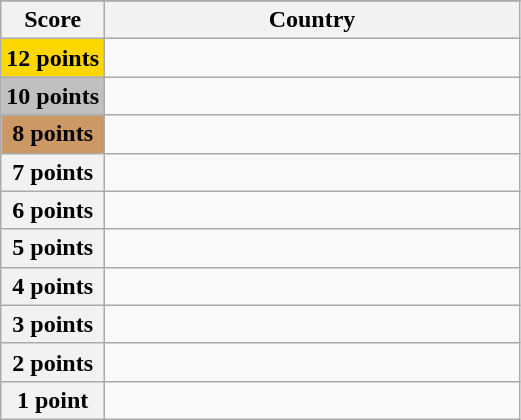<table class="wikitable">
<tr>
</tr>
<tr>
<th scope="col" width="20%">Score</th>
<th scope="col">Country</th>
</tr>
<tr>
<th scope="row" style="background:gold">12 points</th>
<td></td>
</tr>
<tr>
<th scope="row" style="background:silver">10 points</th>
<td></td>
</tr>
<tr>
<th scope="row" style="background:#CC9966">8 points</th>
<td></td>
</tr>
<tr>
<th scope="row">7 points</th>
<td></td>
</tr>
<tr>
<th scope="row">6 points</th>
<td></td>
</tr>
<tr>
<th scope="row">5 points</th>
<td></td>
</tr>
<tr>
<th scope="row">4 points</th>
<td></td>
</tr>
<tr>
<th scope="row">3 points</th>
<td></td>
</tr>
<tr>
<th scope="row">2 points</th>
<td></td>
</tr>
<tr>
<th scope="row">1 point</th>
<td></td>
</tr>
</table>
